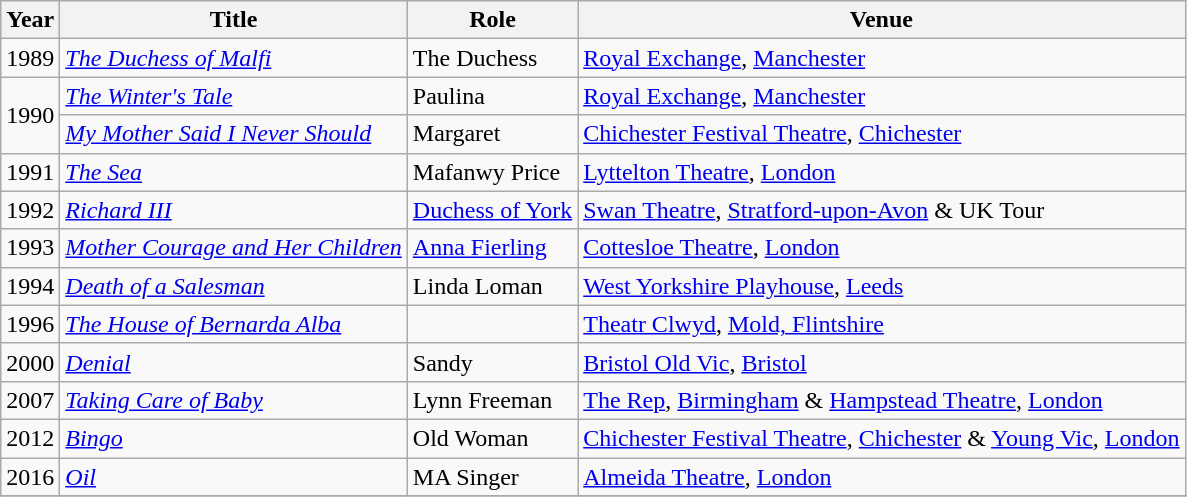<table class="wikitable sortable">
<tr>
<th>Year</th>
<th>Title</th>
<th>Role</th>
<th>Venue</th>
</tr>
<tr>
<td>1989</td>
<td><em><a href='#'>The Duchess of Malfi</a></em></td>
<td>The Duchess</td>
<td><a href='#'>Royal Exchange</a>, <a href='#'>Manchester</a></td>
</tr>
<tr>
<td rowspan="2">1990</td>
<td><em><a href='#'>The Winter's Tale</a></em></td>
<td>Paulina</td>
<td><a href='#'>Royal Exchange</a>, <a href='#'>Manchester</a></td>
</tr>
<tr>
<td><em><a href='#'>My Mother Said I Never Should</a></em></td>
<td>Margaret</td>
<td><a href='#'>Chichester Festival Theatre</a>, <a href='#'>Chichester</a></td>
</tr>
<tr>
<td>1991</td>
<td><em><a href='#'>The Sea</a></em></td>
<td>Mafanwy Price</td>
<td><a href='#'>Lyttelton Theatre</a>, <a href='#'>London</a></td>
</tr>
<tr>
<td>1992</td>
<td><em><a href='#'>Richard III</a></em></td>
<td><a href='#'>Duchess of York</a></td>
<td><a href='#'>Swan Theatre</a>, <a href='#'>Stratford-upon-Avon</a> & UK Tour</td>
</tr>
<tr>
<td>1993</td>
<td><em><a href='#'>Mother Courage and Her Children</a></em></td>
<td><a href='#'>Anna Fierling</a></td>
<td><a href='#'>Cottesloe Theatre</a>, <a href='#'>London</a></td>
</tr>
<tr>
<td>1994</td>
<td><em><a href='#'>Death of a Salesman</a></em></td>
<td>Linda Loman</td>
<td><a href='#'>West Yorkshire Playhouse</a>, <a href='#'>Leeds</a></td>
</tr>
<tr>
<td>1996</td>
<td><em><a href='#'>The House of Bernarda Alba</a></em></td>
<td></td>
<td><a href='#'>Theatr Clwyd</a>, <a href='#'>Mold, Flintshire</a></td>
</tr>
<tr>
<td>2000</td>
<td><em><a href='#'>Denial</a></em></td>
<td>Sandy</td>
<td><a href='#'>Bristol Old Vic</a>, <a href='#'>Bristol</a></td>
</tr>
<tr>
<td>2007</td>
<td><em><a href='#'>Taking Care of Baby</a></em></td>
<td>Lynn Freeman</td>
<td><a href='#'>The Rep</a>, <a href='#'>Birmingham</a> & <a href='#'>Hampstead Theatre</a>, <a href='#'>London</a></td>
</tr>
<tr>
<td>2012</td>
<td><em><a href='#'>Bingo</a></em></td>
<td>Old Woman</td>
<td><a href='#'>Chichester Festival Theatre</a>, <a href='#'>Chichester</a> & <a href='#'>Young Vic</a>, <a href='#'>London</a></td>
</tr>
<tr>
<td>2016</td>
<td><em><a href='#'>Oil</a></em></td>
<td>MA Singer</td>
<td><a href='#'>Almeida Theatre</a>, <a href='#'>London</a></td>
</tr>
<tr>
</tr>
</table>
